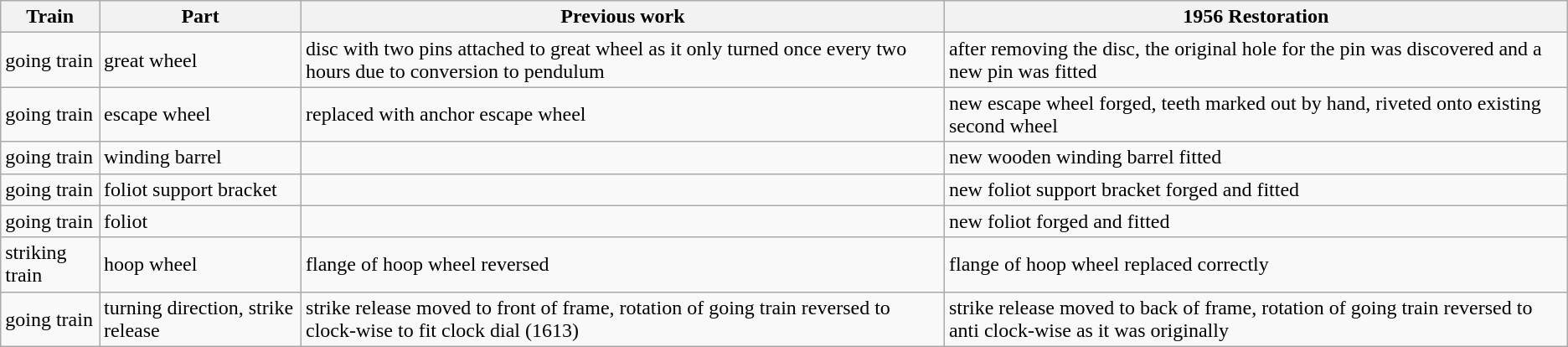<table class="wikitable">
<tr>
<th>Train</th>
<th>Part</th>
<th>Previous work</th>
<th>1956 Restoration</th>
</tr>
<tr>
<td>going train</td>
<td>great wheel</td>
<td>disc with two pins attached to great wheel as it only turned once every two hours due to conversion to pendulum</td>
<td>after removing the disc, the original hole for the pin was discovered and a new pin was fitted</td>
</tr>
<tr>
<td>going train</td>
<td>escape wheel</td>
<td>replaced with anchor escape wheel</td>
<td>new escape wheel forged, teeth marked out by hand, riveted onto existing second wheel</td>
</tr>
<tr>
<td>going train</td>
<td>winding barrel</td>
<td></td>
<td>new wooden winding barrel fitted</td>
</tr>
<tr>
<td>going train</td>
<td>foliot support bracket</td>
<td></td>
<td>new foliot support bracket forged and fitted</td>
</tr>
<tr>
<td>going train</td>
<td>foliot</td>
<td></td>
<td>new foliot forged and fitted</td>
</tr>
<tr>
<td>striking train</td>
<td>hoop wheel</td>
<td>flange of hoop wheel reversed</td>
<td>flange of hoop wheel replaced correctly</td>
</tr>
<tr>
<td>going train</td>
<td>turning direction, strike release</td>
<td>strike release moved to front of frame, rotation of going train reversed to clock-wise to fit clock dial (1613)</td>
<td>strike release moved to back of frame, rotation of going train reversed to anti clock-wise as it was originally</td>
</tr>
</table>
